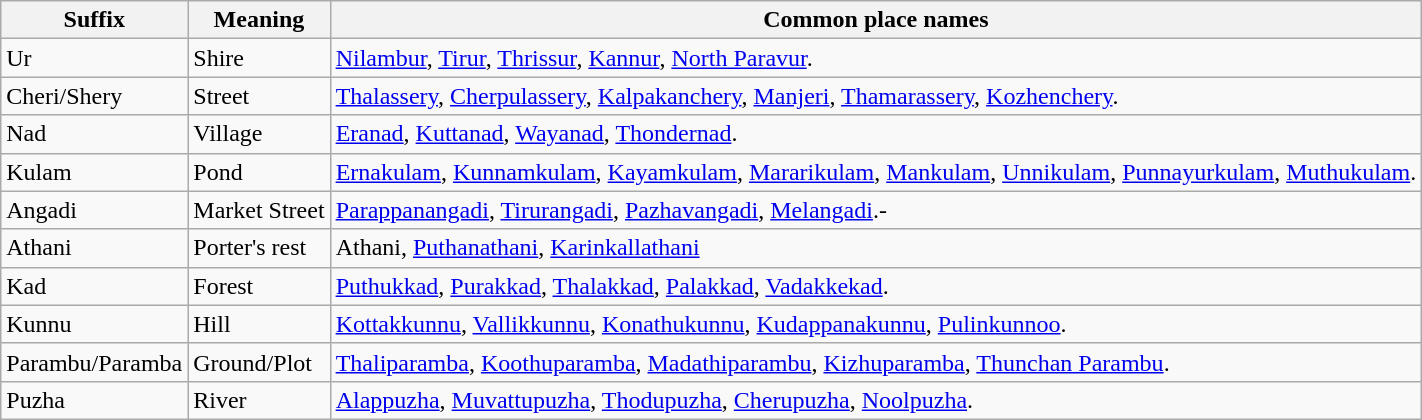<table class="wikitable">
<tr>
<th>Suffix</th>
<th>Meaning</th>
<th>Common place names</th>
</tr>
<tr>
<td>Ur</td>
<td>Shire</td>
<td><a href='#'>Nilambur</a>, <a href='#'>Tirur</a>, <a href='#'>Thrissur</a>, <a href='#'>Kannur</a>, <a href='#'>North Paravur</a>.</td>
</tr>
<tr>
<td>Cheri/Shery</td>
<td>Street</td>
<td><a href='#'>Thalassery</a>, <a href='#'>Cherpulassery</a>, <a href='#'>Kalpakanchery</a>, <a href='#'>Manjeri</a>, <a href='#'>Thamarassery</a>, <a href='#'>Kozhenchery</a>.</td>
</tr>
<tr>
<td>Nad</td>
<td>Village</td>
<td><a href='#'>Eranad</a>, <a href='#'>Kuttanad</a>, <a href='#'>Wayanad</a>, <a href='#'>Thondernad</a>.</td>
</tr>
<tr>
<td>Kulam</td>
<td>Pond</td>
<td><a href='#'>Ernakulam</a>, <a href='#'>Kunnamkulam</a>, <a href='#'>Kayamkulam</a>, <a href='#'>Mararikulam</a>, <a href='#'>Mankulam</a>, <a href='#'>Unnikulam</a>, <a href='#'>Punnayurkulam</a>, <a href='#'>Muthukulam</a>.</td>
</tr>
<tr>
<td>Angadi</td>
<td>Market Street</td>
<td><a href='#'>Parappanangadi</a>, <a href='#'>Tirurangadi</a>, <a href='#'>Pazhavangadi</a>, <a href='#'>Melangadi</a>.-</td>
</tr>
<tr>
<td>Athani</td>
<td>Porter's rest</td>
<td>Athani, <a href='#'>Puthanathani</a>, <a href='#'>Karinkallathani</a></td>
</tr>
<tr>
<td>Kad</td>
<td>Forest</td>
<td><a href='#'>Puthukkad</a>, <a href='#'>Purakkad</a>, <a href='#'>Thalakkad</a>, <a href='#'>Palakkad</a>, <a href='#'>Vadakkekad</a>.</td>
</tr>
<tr>
<td>Kunnu</td>
<td>Hill</td>
<td><a href='#'>Kottakkunnu</a>, <a href='#'>Vallikkunnu</a>, <a href='#'>Konathukunnu</a>, <a href='#'>Kudappanakunnu</a>, <a href='#'>Pulinkunnoo</a>.</td>
</tr>
<tr>
<td>Parambu/Paramba</td>
<td>Ground/Plot</td>
<td><a href='#'>Thaliparamba</a>, <a href='#'>Koothuparamba</a>, <a href='#'>Madathiparambu</a>, <a href='#'>Kizhuparamba</a>, <a href='#'>Thunchan Parambu</a>.</td>
</tr>
<tr>
<td>Puzha</td>
<td>River</td>
<td><a href='#'>Alappuzha</a>, <a href='#'>Muvattupuzha</a>, <a href='#'>Thodupuzha</a>, <a href='#'>Cherupuzha</a>, <a href='#'>Noolpuzha</a>.</td>
</tr>
</table>
